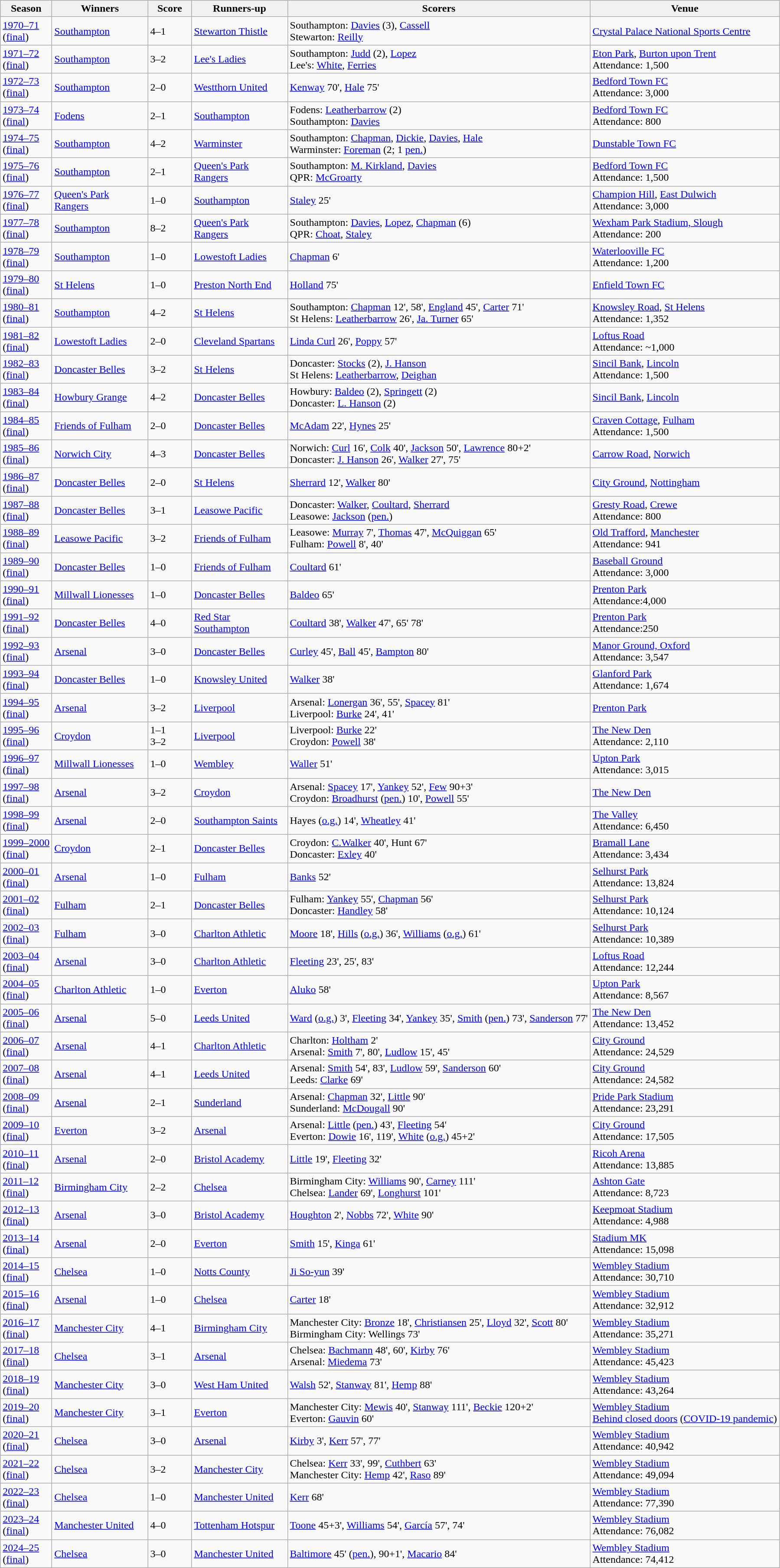<table class="sortable wikitable">
<tr>
<th style="text-align: center">Season</th>
<th width=140px>Winners</th>
<th width=60px>Score</th>
<th width=140px>Runners-up</th>
<th>Scorers</th>
<th>Venue</th>
</tr>
<tr>
<td><a href='#'>1970–71</a><br>(<a href='#'>final</a>)</td>
<td><a href='#'>Southampton</a></td>
<td>4–1</td>
<td> <a href='#'>Stewarton Thistle</a></td>
<td>Southampton: <a href='#'>Davies</a> (3), <a href='#'>Cassell</a><br>Stewarton: <a href='#'>Reilly</a></td>
<td><a href='#'>Crystal Palace National Sports Centre</a></td>
</tr>
<tr>
<td><a href='#'>1971–72</a><br>(<a href='#'>final</a>)</td>
<td><a href='#'>Southampton</a></td>
<td>3–2</td>
<td> <a href='#'>Lee's Ladies</a></td>
<td>Southampton: <a href='#'>Judd</a> (2), <a href='#'>Lopez</a><br>Lee's: <a href='#'>White</a>, <a href='#'>Ferries</a></td>
<td><a href='#'>Eton Park</a>, <a href='#'>Burton upon Trent</a><br>Attendance: 1,500</td>
</tr>
<tr>
<td><a href='#'>1972–73</a><br>(<a href='#'>final</a>)</td>
<td><a href='#'>Southampton</a></td>
<td>2–0</td>
<td> <a href='#'>Westthorn United</a></td>
<td><a href='#'>Kenway</a> 70', <a href='#'>Hale</a> 75'</td>
<td><a href='#'>Bedford Town FC</a><br>Attendance: 3,000</td>
</tr>
<tr>
<td><a href='#'>1973–74</a><br>(<a href='#'>final</a>)</td>
<td><a href='#'>Fodens</a></td>
<td>2–1</td>
<td><a href='#'>Southampton</a></td>
<td>Fodens: <a href='#'>Leatherbarrow</a> (2)<br>Southampton: <a href='#'>Davies</a></td>
<td><a href='#'>Bedford Town FC</a><br>Attendance: 800</td>
</tr>
<tr>
<td><a href='#'>1974–75</a><br>(<a href='#'>final</a>)</td>
<td><a href='#'>Southampton</a></td>
<td>4–2</td>
<td><a href='#'>Warminster</a></td>
<td>Southampton: <a href='#'>Chapman</a>, <a href='#'>Dickie</a>, <a href='#'>Davies</a>, <a href='#'>Hale</a><br>Warminster: <a href='#'>Foreman</a> (2; 1 <a href='#'>pen.</a>)</td>
<td><a href='#'>Dunstable Town FC</a></td>
</tr>
<tr>
<td><a href='#'>1975–76</a><br>(<a href='#'>final</a>)</td>
<td><a href='#'>Southampton</a></td>
<td>2–1 </td>
<td><a href='#'>Queen's Park Rangers</a></td>
<td>Southampton: <a href='#'>M. Kirkland</a>, <a href='#'>Davies</a><br>QPR: <a href='#'>McGroarty</a></td>
<td><a href='#'>Bedford Town FC</a><br>Attendance: 1,500</td>
</tr>
<tr>
<td><a href='#'>1976–77</a><br>(<a href='#'>final</a>)</td>
<td><a href='#'>Queen's Park Rangers</a></td>
<td>1–0</td>
<td><a href='#'>Southampton</a></td>
<td><a href='#'>Staley</a> 25'</td>
<td><a href='#'>Champion Hill</a>, <a href='#'>East Dulwich</a><br>Attendance: 3,000</td>
</tr>
<tr>
<td><a href='#'>1977–78</a><br>(<a href='#'>final</a>)</td>
<td><a href='#'>Southampton</a></td>
<td>8–2</td>
<td><a href='#'>Queen's Park Rangers</a></td>
<td>Southampton: <a href='#'>Davies</a>, <a href='#'>Lopez</a>, <a href='#'>Chapman</a> (6)<br>QPR: <a href='#'>Choat</a>, <a href='#'>Staley</a></td>
<td><a href='#'>Wexham Park Stadium, Slough</a><br>Attendance: 200</td>
</tr>
<tr>
<td><a href='#'>1978–79</a><br>(<a href='#'>final</a>)</td>
<td><a href='#'>Southampton</a></td>
<td>1–0</td>
<td><a href='#'>Lowestoft Ladies</a></td>
<td><a href='#'>Chapman</a> 6'</td>
<td><a href='#'>Waterlooville FC</a><br>Attendance: 1,200</td>
</tr>
<tr>
<td><a href='#'>1979–80</a><br>(<a href='#'>final</a>)</td>
<td><a href='#'>St Helens</a></td>
<td>1–0</td>
<td><a href='#'>Preston North End</a></td>
<td><a href='#'>Holland</a> 75'</td>
<td><a href='#'>Enfield Town FC</a></td>
</tr>
<tr>
<td><a href='#'>1980–81</a><br>(<a href='#'>final</a>)</td>
<td><a href='#'>Southampton</a></td>
<td>4–2</td>
<td><a href='#'>St Helens</a></td>
<td>Southampton: <a href='#'>Chapman</a> 12', 58', <a href='#'>England</a> 45', <a href='#'>Carter</a> 71'<br>St Helens: <a href='#'>Leatherbarrow</a> 26', <a href='#'>Ja. Turner</a> 65'</td>
<td><a href='#'>Knowsley Road</a>, <a href='#'>St Helens</a><br>Attendance: 1,352</td>
</tr>
<tr>
<td><a href='#'>1981–82</a><br>(<a href='#'>final</a>)</td>
<td><a href='#'>Lowestoft Ladies</a></td>
<td>2–0</td>
<td><a href='#'>Cleveland Spartans</a></td>
<td><a href='#'>Linda Curl</a> 26', <a href='#'>Poppy</a> 57'</td>
<td><a href='#'>Loftus Road</a><br>Attendance: ~1,000</td>
</tr>
<tr>
<td><a href='#'>1982–83</a><br>(<a href='#'>final</a>)</td>
<td><a href='#'>Doncaster Belles</a></td>
<td>3–2</td>
<td><a href='#'>St Helens</a></td>
<td>Doncaster: <a href='#'>Stocks</a> (2), <a href='#'>J. Hanson</a><br>St Helens: <a href='#'>Leatherbarrow</a>, <a href='#'>Deighan</a></td>
<td><a href='#'>Sincil Bank</a>, <a href='#'>Lincoln</a><br>Attendance: 1,500</td>
</tr>
<tr>
<td><a href='#'>1983–84</a><br>(<a href='#'>final</a>)</td>
<td><a href='#'>Howbury Grange</a></td>
<td>4–2</td>
<td><a href='#'>Doncaster Belles</a></td>
<td>Howbury: <a href='#'>Baldeo</a> (2), <a href='#'>Springett</a> (2)<br>Doncaster: <a href='#'>L. Hanson</a> (2)</td>
<td><a href='#'>Sincil Bank</a>, <a href='#'>Lincoln</a></td>
</tr>
<tr>
<td><a href='#'>1984–85</a><br>(<a href='#'>final</a>)</td>
<td><a href='#'>Friends of Fulham</a></td>
<td>2–0</td>
<td><a href='#'>Doncaster Belles</a></td>
<td><a href='#'>McAdam</a> 22', <a href='#'>Hynes</a> 25'</td>
<td><a href='#'>Craven Cottage</a>, <a href='#'>Fulham</a><br>Attendance: 1,500</td>
</tr>
<tr>
<td><a href='#'>1985–86</a><br>(<a href='#'>final</a>)</td>
<td><a href='#'>Norwich City</a></td>
<td>4–3</td>
<td><a href='#'>Doncaster Belles</a></td>
<td>Norwich: <a href='#'>Curl</a> 16', <a href='#'>Colk</a> 40', <a href='#'>Jackson</a> 50', <a href='#'>Lawrence</a> 80+2'<br>Doncaster: <a href='#'>J. Hanson</a> 26', <a href='#'>Walker</a> 27', 75'</td>
<td><a href='#'>Carrow Road</a>, <a href='#'>Norwich</a></td>
</tr>
<tr>
<td><a href='#'>1986–87</a><br>(<a href='#'>final</a>)</td>
<td><a href='#'>Doncaster Belles</a></td>
<td>2–0</td>
<td><a href='#'>St Helens</a></td>
<td><a href='#'>Sherrard</a> 12', <a href='#'>Walker</a> 80'</td>
<td><a href='#'>City Ground</a>, <a href='#'>Nottingham</a></td>
</tr>
<tr>
<td><a href='#'>1987–88</a><br>(<a href='#'>final</a>)</td>
<td><a href='#'>Doncaster Belles</a></td>
<td>3–1</td>
<td><a href='#'>Leasowe Pacific</a></td>
<td>Doncaster: <a href='#'>Walker</a>, <a href='#'>Coultard</a>, <a href='#'>Sherrard</a><br>Leasowe: <a href='#'>Jackson</a> (<a href='#'>pen.</a>)</td>
<td><a href='#'>Gresty Road</a>, <a href='#'>Crewe</a><br>Attendance: 800</td>
</tr>
<tr>
<td><a href='#'>1988–89</a><br>(<a href='#'>final</a>)</td>
<td><a href='#'>Leasowe Pacific</a></td>
<td>3–2</td>
<td><a href='#'>Friends of Fulham</a></td>
<td>Leasowe: <a href='#'>Murray</a> 7', <a href='#'>Thomas</a> 47', <a href='#'>McQuiggan</a> 65'<br>Fulham: <a href='#'>Powell</a> 8', 40'</td>
<td><a href='#'>Old Trafford</a>, <a href='#'>Manchester</a><br>Attendance: 941</td>
</tr>
<tr>
<td><a href='#'>1989–90</a><br>(<a href='#'>final</a>)</td>
<td><a href='#'>Doncaster Belles</a></td>
<td>1–0</td>
<td><a href='#'>Friends of Fulham</a></td>
<td><a href='#'>Coultard</a> 61'</td>
<td><a href='#'>Baseball Ground</a><br>Attendance: 3,000</td>
</tr>
<tr>
<td><a href='#'>1990–91</a><br>(<a href='#'>final</a>)</td>
<td><a href='#'>Millwall Lionesses</a></td>
<td>1–0</td>
<td><a href='#'>Doncaster Belles</a></td>
<td><a href='#'>Baldeo</a> 65'</td>
<td><a href='#'>Prenton Park</a><br>Attendance:4,000</td>
</tr>
<tr>
<td><a href='#'>1991–92</a><br>(<a href='#'>final</a>)</td>
<td><a href='#'>Doncaster Belles</a></td>
<td>4–0</td>
<td><a href='#'>Red Star Southampton</a></td>
<td><a href='#'>Coultard</a> 38', <a href='#'>Walker</a> 47', 65' 78'</td>
<td><a href='#'>Prenton Park</a><br>Attendance:250</td>
</tr>
<tr>
<td><a href='#'>1992–93</a><br>(<a href='#'>final</a>)</td>
<td><a href='#'>Arsenal</a></td>
<td>3–0</td>
<td><a href='#'>Doncaster Belles</a></td>
<td><a href='#'>Curley</a> 45', <a href='#'>Ball</a> 45', <a href='#'>Bampton</a> 80'</td>
<td><a href='#'>Manor Ground, Oxford</a><br>Attendance: 3,547</td>
</tr>
<tr>
<td><a href='#'>1993–94</a><br>(<a href='#'>final</a>)</td>
<td><a href='#'>Doncaster Belles</a></td>
<td>1–0</td>
<td><a href='#'>Knowsley United</a></td>
<td><a href='#'>Walker</a> 38'</td>
<td><a href='#'>Glanford Park</a><br>Attendance: 1,674</td>
</tr>
<tr>
<td><a href='#'>1994–95</a><br>(<a href='#'>final</a>)</td>
<td><a href='#'>Arsenal</a></td>
<td>3–2</td>
<td><a href='#'>Liverpool</a></td>
<td>Arsenal: <a href='#'>Lonergan</a> 36', 55', <a href='#'>Spacey</a> 81'<br>Liverpool: <a href='#'>Burke</a> 24', 41'</td>
<td><a href='#'>Prenton Park</a></td>
</tr>
<tr>
<td><a href='#'>1995–96</a><br>(<a href='#'>final</a>)</td>
<td><a href='#'>Croydon</a></td>
<td>1–1 <br>3–2 </td>
<td><a href='#'>Liverpool</a></td>
<td>Liverpool: <a href='#'>Burke</a> 22'<br>Croydon: <a href='#'>Powell</a> 38'</td>
<td><a href='#'>The New Den</a><br>Attendance: 2,110</td>
</tr>
<tr>
<td><a href='#'>1996–97</a><br>(<a href='#'>final</a>)</td>
<td><a href='#'>Millwall Lionesses</a></td>
<td>1–0</td>
<td><a href='#'>Wembley</a></td>
<td><a href='#'>Waller</a> 51'</td>
<td><a href='#'>Upton Park</a><br>Attendance: 3,015</td>
</tr>
<tr>
<td><a href='#'>1997–98</a><br>(<a href='#'>final</a>)</td>
<td><a href='#'>Arsenal</a></td>
<td>3–2</td>
<td><a href='#'>Croydon</a></td>
<td>Arsenal: <a href='#'>Spacey</a> 17', <a href='#'>Yankey</a> 52', <a href='#'>Few</a> 90+3'<br>Croydon: <a href='#'>Broadhurst</a> (<a href='#'>pen.</a>) 10', <a href='#'>Powell</a> 55'</td>
<td><a href='#'>The New Den</a></td>
</tr>
<tr>
<td><a href='#'>1998–99</a><br>(<a href='#'>final</a>)</td>
<td><a href='#'>Arsenal</a></td>
<td>2–0</td>
<td><a href='#'>Southampton Saints</a></td>
<td>Hayes (<a href='#'>o.g.</a>) 14', <a href='#'>Wheatley</a> 41'</td>
<td><a href='#'>The Valley</a><br>Attendance: 6,450</td>
</tr>
<tr>
<td><a href='#'>1999–2000</a><br>(<a href='#'>final</a>)</td>
<td><a href='#'>Croydon</a></td>
<td>2–1</td>
<td><a href='#'>Doncaster Belles</a></td>
<td>Croydon: <a href='#'>C.Walker</a> 40', Hunt 67'<br>Doncaster: <a href='#'>Exley</a> 40'</td>
<td><a href='#'>Bramall Lane</a><br>Attendance: 3,434</td>
</tr>
<tr>
<td><a href='#'>2000–01</a><br>(<a href='#'>final</a>)</td>
<td><a href='#'>Arsenal</a></td>
<td>1–0</td>
<td><a href='#'>Fulham</a></td>
<td><a href='#'>Banks</a> 52'</td>
<td><a href='#'>Selhurst Park</a><br>Attendance: 13,824</td>
</tr>
<tr>
<td><a href='#'>2001–02</a><br>(<a href='#'>final</a>)</td>
<td><a href='#'>Fulham</a></td>
<td>2–1</td>
<td><a href='#'>Doncaster Belles</a></td>
<td>Fulham: <a href='#'>Yankey</a> 55', <a href='#'>Chapman</a> 56'<br>Doncaster: <a href='#'>Handley</a> 58'</td>
<td><a href='#'>Selhurst Park</a><br>Attendance: 10,124</td>
</tr>
<tr>
<td><a href='#'>2002–03</a><br>(<a href='#'>final</a>)</td>
<td><a href='#'>Fulham</a></td>
<td>3–0</td>
<td><a href='#'>Charlton Athletic</a></td>
<td><a href='#'>Moore</a> 18', <a href='#'>Hills</a> (<a href='#'>o.g.</a>) 36', <a href='#'>Williams</a> (<a href='#'>o.g.</a>) 61'</td>
<td><a href='#'>Selhurst Park</a><br>Attendance: 10,389</td>
</tr>
<tr>
<td><a href='#'>2003–04</a><br>(<a href='#'>final</a>)</td>
<td><a href='#'>Arsenal</a></td>
<td>3–0</td>
<td><a href='#'>Charlton Athletic</a></td>
<td><a href='#'>Fleeting</a> 23', 25', 83'</td>
<td><a href='#'>Loftus Road</a><br>Attendance: 12,244</td>
</tr>
<tr>
<td><a href='#'>2004–05</a><br>(<a href='#'>final</a>)</td>
<td><a href='#'>Charlton Athletic</a></td>
<td>1–0</td>
<td><a href='#'>Everton</a></td>
<td><a href='#'>Aluko</a> 58'</td>
<td><a href='#'>Upton Park</a><br>Attendance: 8,567</td>
</tr>
<tr>
<td><a href='#'>2005–06</a><br>(<a href='#'>final</a>)</td>
<td><a href='#'>Arsenal</a></td>
<td>5–0</td>
<td><a href='#'>Leeds United</a></td>
<td><a href='#'>Ward</a> (<a href='#'>o.g.</a>) 3', <a href='#'>Fleeting</a> 34', <a href='#'>Yankey</a> 35', <a href='#'>Smith</a> (<a href='#'>pen.</a>) 73', <a href='#'>Sanderson</a> 77'</td>
<td><a href='#'>The New Den</a><br>Attendance: 13,452</td>
</tr>
<tr>
<td><a href='#'>2006–07</a><br>(<a href='#'>final</a>)</td>
<td><a href='#'>Arsenal</a></td>
<td>4–1</td>
<td><a href='#'>Charlton Athletic</a></td>
<td>Charlton: <a href='#'>Holtham</a> 2'<br>Arsenal: <a href='#'>Smith</a> 7', 80', <a href='#'>Ludlow</a> 15', 45'</td>
<td><a href='#'>City Ground</a><br>Attendance: 24,529</td>
</tr>
<tr>
<td><a href='#'>2007–08</a><br>(<a href='#'>final</a>)</td>
<td><a href='#'>Arsenal</a></td>
<td>4–1</td>
<td><a href='#'>Leeds United</a></td>
<td>Arsenal: <a href='#'>Smith</a> 54', 83', <a href='#'>Ludlow</a> 59', <a href='#'>Sanderson</a> 60'<br>Leeds: <a href='#'>Clarke</a> 69'</td>
<td><a href='#'>City Ground</a><br>Attendance: 24,582</td>
</tr>
<tr>
<td><a href='#'>2008–09</a><br>(<a href='#'>final</a>)</td>
<td><a href='#'>Arsenal</a></td>
<td>2–1</td>
<td><a href='#'>Sunderland</a></td>
<td>Arsenal: <a href='#'>Chapman</a> 32', <a href='#'>Little</a> 90'<br>Sunderland: <a href='#'>McDougall</a> 90'</td>
<td><a href='#'>Pride Park Stadium</a><br>Attendance: 23,291</td>
</tr>
<tr>
<td><a href='#'>2009–10</a><br>(<a href='#'>final</a>)</td>
<td><a href='#'>Everton</a></td>
<td>3–2 </td>
<td><a href='#'>Arsenal</a></td>
<td>Arsenal: <a href='#'>Little</a> (<a href='#'>pen.</a>) 43', <a href='#'>Fleeting</a> 54'<br>Everton: <a href='#'>Dowie</a> 16', 119', <a href='#'>White</a> (<a href='#'>o.g.</a>) 45+2'</td>
<td><a href='#'>City Ground</a><br>Attendance: 17,505</td>
</tr>
<tr>
<td><a href='#'>2010–11</a><br>(<a href='#'>final</a>)</td>
<td><a href='#'>Arsenal</a></td>
<td>2–0</td>
<td><a href='#'>Bristol Academy</a></td>
<td><a href='#'>Little</a> 19', <a href='#'>Fleeting</a> 32'</td>
<td><a href='#'>Ricoh Arena</a><br>Attendance: 13,885</td>
</tr>
<tr>
<td><a href='#'>2011–12</a><br>(<a href='#'>final</a>)</td>
<td><a href='#'>Birmingham City</a></td>
<td>2–2 <br></td>
<td><a href='#'>Chelsea</a></td>
<td>Birmingham City: <a href='#'>Williams</a> 90', <a href='#'>Carney</a> 111'<br>Chelsea: <a href='#'>Lander</a> 69', <a href='#'>Longhurst</a> 101'</td>
<td><a href='#'>Ashton Gate</a><br>Attendance: 8,723</td>
</tr>
<tr>
<td><a href='#'>2012–13</a><br>(<a href='#'>final</a>)</td>
<td><a href='#'>Arsenal</a></td>
<td>3–0</td>
<td><a href='#'>Bristol Academy</a></td>
<td><a href='#'>Houghton</a> 2', <a href='#'>Nobbs</a> 72', <a href='#'>White</a> 90'</td>
<td><a href='#'>Keepmoat Stadium</a><br>Attendance: 4,988</td>
</tr>
<tr>
<td><a href='#'>2013–14</a><br>(<a href='#'>final</a>)</td>
<td><a href='#'>Arsenal</a></td>
<td>2–0</td>
<td><a href='#'>Everton</a></td>
<td><a href='#'>Smith</a> 15', <a href='#'>Kinga</a> 61'</td>
<td><a href='#'>Stadium MK</a><br>Attendance: 15,098</td>
</tr>
<tr>
<td><a href='#'>2014–15</a><br>(<a href='#'>final</a>)</td>
<td><a href='#'>Chelsea</a></td>
<td>1–0</td>
<td><a href='#'>Notts County</a></td>
<td><a href='#'>Ji So-yun</a> 39'</td>
<td><a href='#'>Wembley Stadium</a><br>Attendance: 30,710</td>
</tr>
<tr>
<td><a href='#'>2015–16</a><br>(<a href='#'>final</a>)</td>
<td><a href='#'>Arsenal</a></td>
<td>1–0</td>
<td><a href='#'>Chelsea</a></td>
<td><a href='#'>Carter</a> 18'</td>
<td><a href='#'>Wembley Stadium</a><br>Attendance: 32,912</td>
</tr>
<tr>
<td><a href='#'>2016–17</a><br>(<a href='#'>final</a>)</td>
<td><a href='#'>Manchester City</a></td>
<td>4–1</td>
<td><a href='#'>Birmingham City</a></td>
<td>Manchester City: <a href='#'>Bronze</a> 18', <a href='#'>Christiansen</a> 25', <a href='#'>Lloyd</a> 32', <a href='#'>Scott</a> 80'<br>Birmingham City: Wellings 73'</td>
<td><a href='#'>Wembley Stadium</a><br>Attendance: 35,271</td>
</tr>
<tr>
<td><a href='#'>2017–18</a><br>(<a href='#'>final</a>)</td>
<td><a href='#'>Chelsea</a></td>
<td>3–1</td>
<td><a href='#'>Arsenal</a></td>
<td>Chelsea: <a href='#'>Bachmann</a> 48', 60', <a href='#'>Kirby</a> 76'<br>Arsenal: <a href='#'>Miedema</a> 73'</td>
<td><a href='#'>Wembley Stadium</a><br>Attendance: 45,423</td>
</tr>
<tr>
<td><a href='#'>2018–19</a><br>(<a href='#'>final</a>)</td>
<td><a href='#'>Manchester City</a></td>
<td>3–0</td>
<td><a href='#'>West Ham United</a></td>
<td><a href='#'>Walsh</a> 52', <a href='#'>Stanway</a> 81', <a href='#'>Hemp</a> 88'</td>
<td><a href='#'>Wembley Stadium</a><br>Attendance: 43,264</td>
</tr>
<tr>
<td><a href='#'>2019–20</a><br>(<a href='#'>final</a>)</td>
<td><a href='#'>Manchester City</a></td>
<td>3–1 </td>
<td><a href='#'>Everton</a></td>
<td>Manchester City: <a href='#'>Mewis</a> 40', <a href='#'>Stanway</a> 111', <a href='#'>Beckie</a> 120+2'<br>Everton: <a href='#'>Gauvin</a> 60'</td>
<td><a href='#'>Wembley Stadium</a><br><a href='#'>Behind closed doors</a> (<a href='#'>COVID-19 pandemic</a>)</td>
</tr>
<tr>
<td><a href='#'>2020–21</a><br>(<a href='#'>final</a>)</td>
<td><a href='#'>Chelsea</a></td>
<td>3–0</td>
<td><a href='#'>Arsenal</a></td>
<td><a href='#'>Kirby</a> 3', <a href='#'>Kerr</a> 57', 77'</td>
<td><a href='#'>Wembley Stadium</a><br>Attendance: 40,942</td>
</tr>
<tr>
<td><a href='#'>2021–22</a><br>(<a href='#'>final</a>)</td>
<td><a href='#'>Chelsea</a></td>
<td>3–2 </td>
<td><a href='#'>Manchester City</a></td>
<td>Chelsea: <a href='#'>Kerr</a> 33', 99', <a href='#'>Cuthbert</a> 63'<br>Manchester City: <a href='#'>Hemp</a> 42', <a href='#'>Raso</a> 89'</td>
<td><a href='#'>Wembley Stadium</a><br>Attendance: 49,094</td>
</tr>
<tr>
<td><a href='#'>2022–23</a><br>(<a href='#'>final</a>)</td>
<td><a href='#'>Chelsea</a></td>
<td>1–0</td>
<td><a href='#'>Manchester United</a></td>
<td><a href='#'>Kerr</a> 68'</td>
<td><a href='#'>Wembley Stadium</a><br>Attendance: 77,390</td>
</tr>
<tr>
<td><a href='#'>2023–24</a><br>(<a href='#'>final</a>)</td>
<td><a href='#'>Manchester United</a></td>
<td>4–0</td>
<td><a href='#'>Tottenham Hotspur</a></td>
<td><a href='#'>Toone</a> 45+3', <a href='#'>Williams</a> 54', <a href='#'>García</a> 57', 74'</td>
<td><a href='#'>Wembley Stadium</a><br>Attendance: 76,082</td>
</tr>
<tr>
<td><a href='#'>2024–25</a><br>(<a href='#'>final</a>)</td>
<td><a href='#'>Chelsea</a></td>
<td>3–0</td>
<td><a href='#'>Manchester United</a></td>
<td><a href='#'>Baltimore</a> 45' (<a href='#'>pen.</a>), 90+1', <a href='#'>Macario</a> 84'</td>
<td><a href='#'>Wembley Stadium</a><br>Attendance: 74,412</td>
</tr>
</table>
